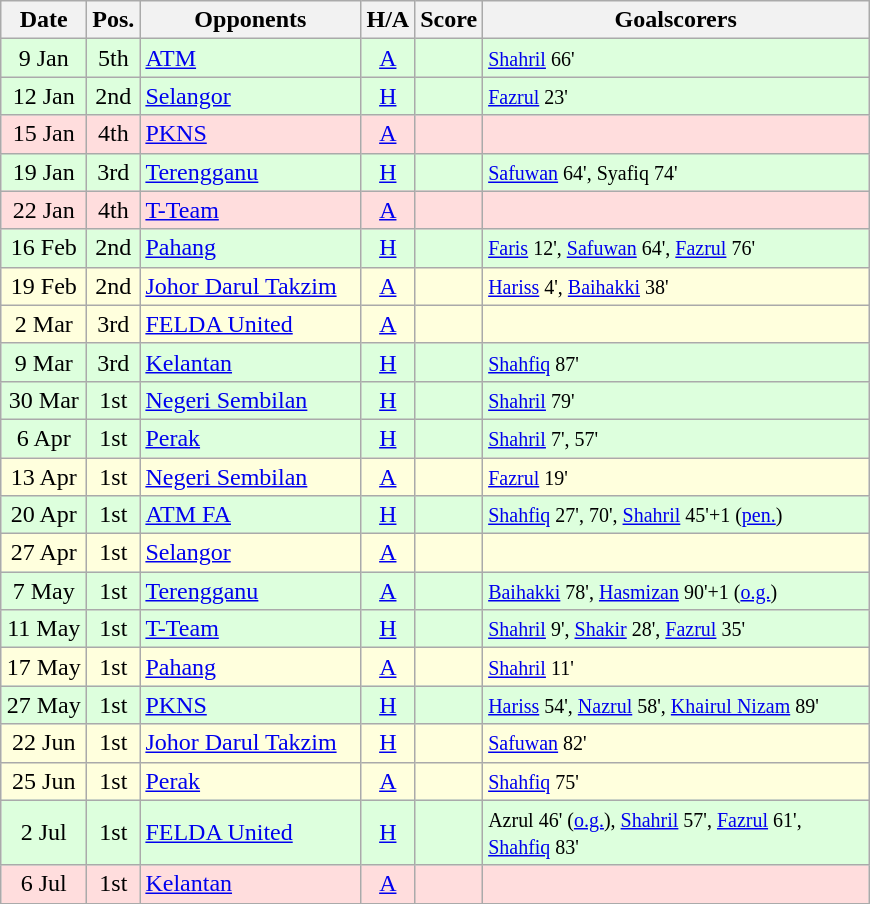<table class="wikitable" style="text-align:center">
<tr>
<th width="50" style="text-align:center">Date</th>
<th>Pos.</th>
<th width="140">Opponents</th>
<th align="center">H/A</th>
<th>Score</th>
<th align="center" width="250">Goalscorers</th>
</tr>
<tr bgcolor="#ddffdd">
<td>9 Jan</td>
<td>5th</td>
<td align='left'><a href='#'>ATM</a></td>
<td><a href='#'>A</a></td>
<td></td>
<td align='left'><small><a href='#'>Shahril</a> 66'</small></td>
</tr>
<tr bgcolor="#ddffdd">
<td>12 Jan</td>
<td>2nd</td>
<td align='left'><a href='#'>Selangor</a></td>
<td><a href='#'>H</a></td>
<td></td>
<td align='left'><small><a href='#'>Fazrul</a> 23'</small></td>
</tr>
<tr bgcolor="#ffdddd">
<td>15 Jan</td>
<td>4th</td>
<td align='left'><a href='#'>PKNS</a></td>
<td><a href='#'>A</a></td>
<td></td>
<td></td>
</tr>
<tr bgcolor="#ddffdd">
<td>19 Jan</td>
<td>3rd</td>
<td align='left'><a href='#'>Terengganu</a></td>
<td><a href='#'>H</a></td>
<td></td>
<td align='left'><small><a href='#'>Safuwan</a> 64', Syafiq 74'</small></td>
</tr>
<tr bgcolor="#ffdddd">
<td>22 Jan</td>
<td>4th</td>
<td align='left'><a href='#'>T-Team</a></td>
<td><a href='#'>A</a></td>
<td></td>
<td></td>
</tr>
<tr bgcolor="#ddffdd">
<td>16 Feb</td>
<td>2nd</td>
<td align='left'><a href='#'>Pahang</a></td>
<td><a href='#'>H</a></td>
<td></td>
<td align='left'><small><a href='#'>Faris</a> 12', <a href='#'>Safuwan</a> 64', <a href='#'>Fazrul</a> 76'</small></td>
</tr>
<tr bgcolor="#FFFFDD">
<td>19 Feb</td>
<td>2nd</td>
<td align='left'><a href='#'>Johor Darul Takzim</a></td>
<td><a href='#'>A</a></td>
<td></td>
<td align='left'><small><a href='#'>Hariss</a> 4', <a href='#'>Baihakki</a> 38'</small></td>
</tr>
<tr bgcolor="#FFFFDD">
<td>2 Mar</td>
<td>3rd</td>
<td align='left'><a href='#'>FELDA United</a></td>
<td><a href='#'>A</a></td>
<td></td>
<td align='left'></td>
</tr>
<tr bgcolor="#ddffdd">
<td>9 Mar</td>
<td>3rd</td>
<td align='left'><a href='#'>Kelantan</a></td>
<td><a href='#'>H</a></td>
<td></td>
<td align='left'><small><a href='#'>Shahfiq</a> 87'</small></td>
</tr>
<tr bgcolor="#ddffdd">
<td>30 Mar</td>
<td>1st</td>
<td align='left'><a href='#'>Negeri Sembilan</a></td>
<td><a href='#'>H</a></td>
<td></td>
<td align='left'><small><a href='#'>Shahril</a> 79'</small></td>
</tr>
<tr bgcolor="#ddffdd">
<td>6 Apr</td>
<td>1st</td>
<td align='left'><a href='#'>Perak</a></td>
<td><a href='#'>H</a></td>
<td></td>
<td align='left'><small><a href='#'>Shahril</a> 7', 57'</small></td>
</tr>
<tr bgcolor="#FFFFDD">
<td>13 Apr</td>
<td>1st</td>
<td align='left'><a href='#'>Negeri Sembilan</a></td>
<td><a href='#'>A</a></td>
<td></td>
<td align='left'><small><a href='#'>Fazrul</a> 19'</small></td>
</tr>
<tr bgcolor="#ddffdd">
<td>20 Apr</td>
<td>1st</td>
<td align='left'><a href='#'>ATM FA</a></td>
<td><a href='#'>H</a></td>
<td></td>
<td align='left'><small><a href='#'>Shahfiq</a> 27', 70', <a href='#'>Shahril</a> 45'+1 (<a href='#'>pen.</a>)</small></td>
</tr>
<tr bgcolor="#FFFFDD">
<td>27 Apr</td>
<td>1st</td>
<td align='left'><a href='#'>Selangor</a></td>
<td><a href='#'>A</a></td>
<td></td>
<td align='left'></td>
</tr>
<tr bgcolor="#ddffdd">
<td>7 May</td>
<td>1st</td>
<td align='left'><a href='#'>Terengganu</a></td>
<td><a href='#'>A</a></td>
<td></td>
<td align='left'><small><a href='#'>Baihakki</a> 78', <a href='#'>Hasmizan</a> 90'+1 (<a href='#'>o.g.</a>)</small></td>
</tr>
<tr bgcolor="#ddffdd">
<td>11 May</td>
<td>1st</td>
<td align='left'><a href='#'>T-Team</a></td>
<td><a href='#'>H</a></td>
<td></td>
<td align='left'><small><a href='#'>Shahril</a> 9', <a href='#'>Shakir</a> 28', <a href='#'>Fazrul</a> 35'</small></td>
</tr>
<tr bgcolor="#FFFFDD">
<td>17 May</td>
<td>1st</td>
<td align='left'><a href='#'>Pahang</a></td>
<td><a href='#'>A</a></td>
<td></td>
<td align='left'><small><a href='#'>Shahril</a> 11'</small></td>
</tr>
<tr bgcolor="#ddffdd">
<td>27 May</td>
<td>1st</td>
<td align='left'><a href='#'>PKNS</a></td>
<td><a href='#'>H</a></td>
<td></td>
<td align='left'><small><a href='#'>Hariss</a> 54', <a href='#'>Nazrul</a> 58', <a href='#'>Khairul Nizam</a> 89'</small></td>
</tr>
<tr bgcolor="#FFFFDD">
<td>22 Jun</td>
<td>1st</td>
<td align='left'><a href='#'>Johor Darul Takzim</a></td>
<td><a href='#'>H</a></td>
<td></td>
<td align='left'><small><a href='#'>Safuwan</a> 82'</small></td>
</tr>
<tr bgcolor="#FFFFDD">
<td>25 Jun</td>
<td>1st</td>
<td align='left'><a href='#'>Perak</a></td>
<td><a href='#'>A</a></td>
<td></td>
<td align='left'><small><a href='#'>Shahfiq</a> 75'</small></td>
</tr>
<tr bgcolor="#ddffdd">
<td>2 Jul</td>
<td>1st</td>
<td align='left'><a href='#'>FELDA United</a></td>
<td><a href='#'>H</a></td>
<td></td>
<td align='left'><small>Azrul 46' (<a href='#'>o.g.</a>), <a href='#'>Shahril</a> 57', <a href='#'>Fazrul</a> 61', <a href='#'>Shahfiq</a> 83'</small></td>
</tr>
<tr bgcolor="#ffdddd">
<td>6 Jul</td>
<td>1st</td>
<td align='left'><a href='#'>Kelantan</a></td>
<td><a href='#'>A</a></td>
<td></td>
<td align='left'></td>
</tr>
<tr>
</tr>
</table>
